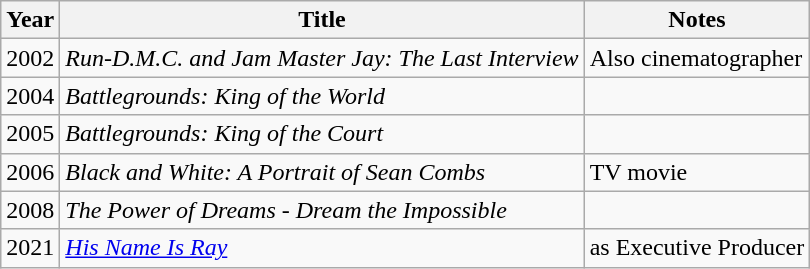<table class="wikitable">
<tr>
<th>Year</th>
<th>Title</th>
<th>Notes</th>
</tr>
<tr>
<td>2002</td>
<td><em>Run-D.M.C. and Jam Master Jay: The Last Interview</em></td>
<td>Also cinematographer</td>
</tr>
<tr>
<td>2004</td>
<td><em>Battlegrounds: King of the World</em></td>
<td></td>
</tr>
<tr>
<td>2005</td>
<td><em>Battlegrounds: King of the Court</em></td>
<td></td>
</tr>
<tr>
<td>2006</td>
<td><em>Black and White: A Portrait of Sean Combs</em></td>
<td>TV movie</td>
</tr>
<tr>
<td>2008</td>
<td><em>The Power of Dreams - Dream the Impossible</em></td>
<td></td>
</tr>
<tr>
<td>2021</td>
<td><em><a href='#'>His Name Is Ray</a></em></td>
<td>as Executive Producer</td>
</tr>
</table>
